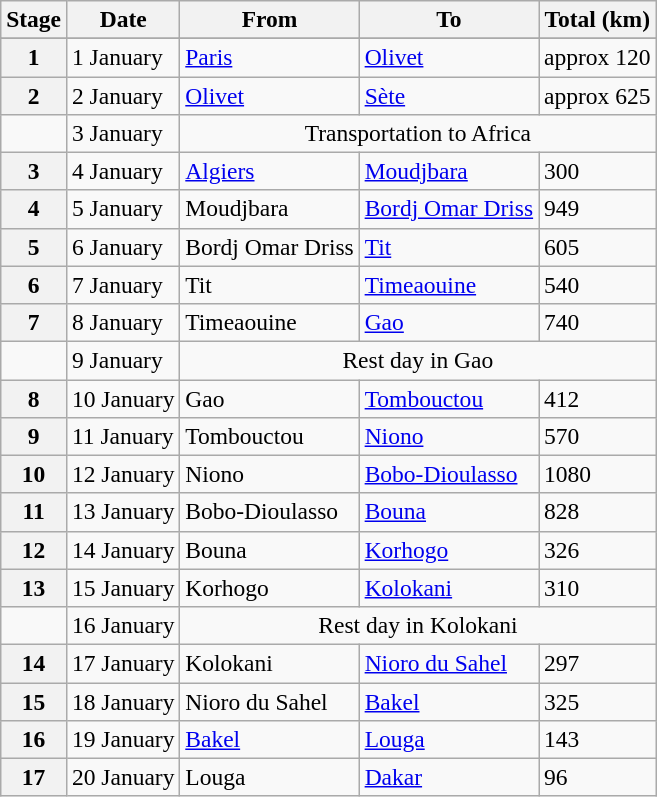<table class="wikitable" style="font-size:98%">
<tr>
<th>Stage</th>
<th>Date</th>
<th>From</th>
<th>To</th>
<th>Total (km)</th>
</tr>
<tr>
</tr>
<tr>
<th>1</th>
<td>1 January</td>
<td> <a href='#'>Paris</a></td>
<td> <a href='#'>Olivet</a></td>
<td>approx 120</td>
</tr>
<tr>
<th>2</th>
<td>2 January</td>
<td> <a href='#'>Olivet</a></td>
<td> <a href='#'>Sète</a></td>
<td>approx 625</td>
</tr>
<tr>
<td></td>
<td>3 January</td>
<td colspan="3" align="center">Transportation to Africa</td>
</tr>
<tr>
<th>3</th>
<td>4 January</td>
<td> <a href='#'>Algiers</a></td>
<td> <a href='#'>Moudjbara</a></td>
<td>300</td>
</tr>
<tr>
<th>4</th>
<td>5 January</td>
<td> Moudjbara</td>
<td> <a href='#'>Bordj Omar Driss</a></td>
<td>949</td>
</tr>
<tr>
<th>5</th>
<td>6 January</td>
<td> Bordj Omar Driss</td>
<td> <a href='#'>Tit</a></td>
<td>605</td>
</tr>
<tr>
<th>6</th>
<td>7 January</td>
<td> Tit</td>
<td> <a href='#'>Timeaouine</a></td>
<td>540</td>
</tr>
<tr>
<th>7</th>
<td>8 January</td>
<td> Timeaouine</td>
<td> <a href='#'>Gao</a></td>
<td>740</td>
</tr>
<tr>
<td></td>
<td>9 January</td>
<td colspan="3" align="center">Rest day in Gao</td>
</tr>
<tr>
<th>8</th>
<td>10 January</td>
<td> Gao</td>
<td> <a href='#'>Tombouctou</a></td>
<td>412</td>
</tr>
<tr>
<th>9</th>
<td>11 January</td>
<td> Tombouctou</td>
<td> <a href='#'>Niono</a></td>
<td>570</td>
</tr>
<tr>
<th>10</th>
<td>12 January</td>
<td> Niono</td>
<td> <a href='#'>Bobo-Dioulasso</a></td>
<td>1080</td>
</tr>
<tr>
<th>11</th>
<td>13 January</td>
<td> Bobo-Dioulasso</td>
<td> <a href='#'>Bouna</a></td>
<td>828</td>
</tr>
<tr>
<th>12</th>
<td>14 January</td>
<td> Bouna</td>
<td> <a href='#'>Korhogo</a></td>
<td>326</td>
</tr>
<tr>
<th>13</th>
<td>15 January</td>
<td> Korhogo</td>
<td> <a href='#'>Kolokani</a></td>
<td>310</td>
</tr>
<tr>
<td></td>
<td>16 January</td>
<td colspan="3" align="center">Rest day in Kolokani</td>
</tr>
<tr>
<th>14</th>
<td>17 January</td>
<td> Kolokani</td>
<td> <a href='#'>Nioro du Sahel</a></td>
<td>297</td>
</tr>
<tr>
<th>15</th>
<td>18 January</td>
<td> Nioro du Sahel</td>
<td> <a href='#'>Bakel</a></td>
<td>325</td>
</tr>
<tr>
<th>16</th>
<td>19 January</td>
<td> <a href='#'>Bakel</a></td>
<td> <a href='#'>Louga</a></td>
<td>143</td>
</tr>
<tr>
<th>17</th>
<td>20 January</td>
<td> Louga</td>
<td> <a href='#'>Dakar</a></td>
<td>96</td>
</tr>
</table>
